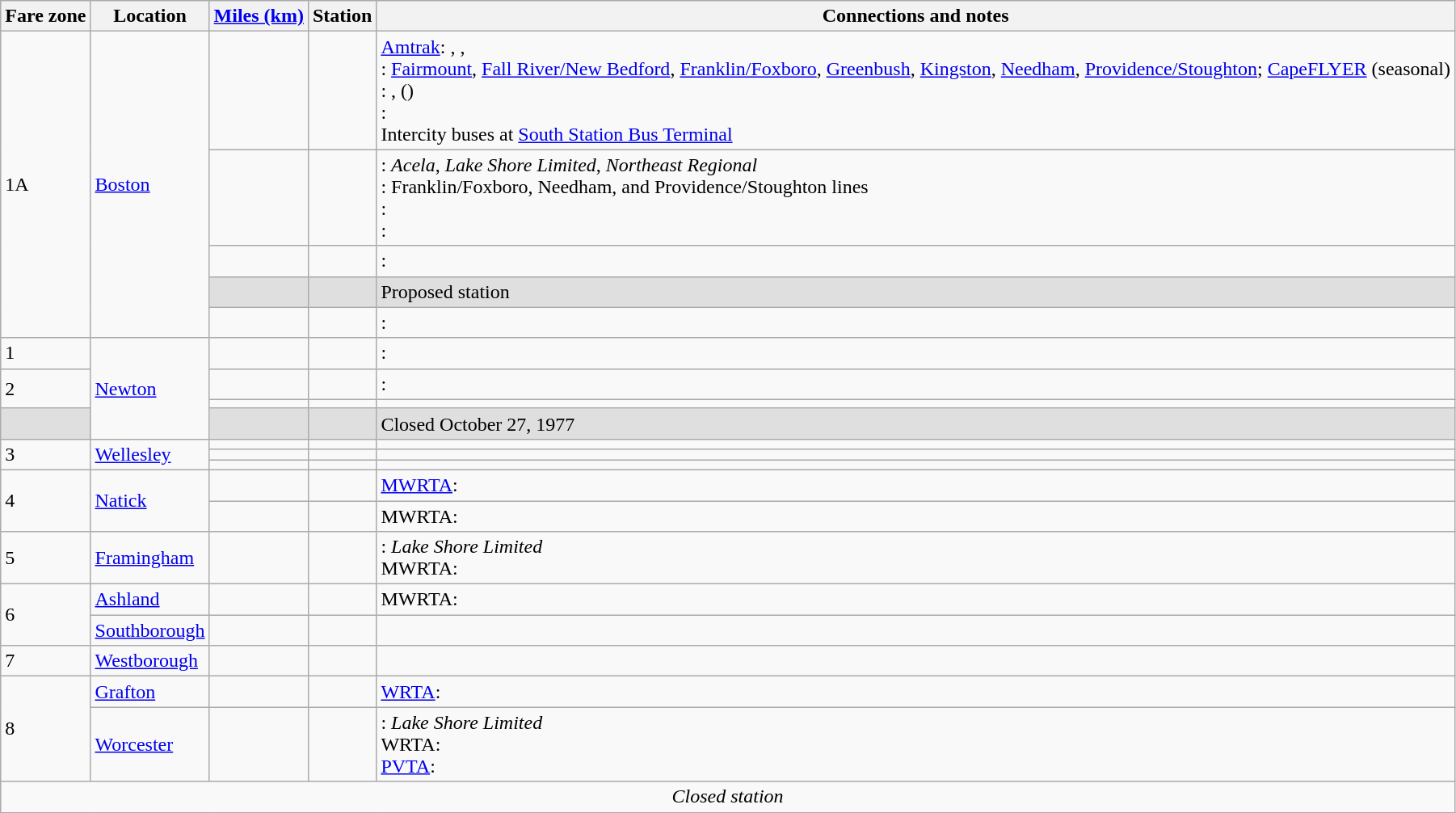<table class="wikitable">
<tr>
<th>Fare zone</th>
<th>Location</th>
<th><a href='#'>Miles (km)</a></th>
<th>Station</th>
<th>Connections and notes</th>
</tr>
<tr>
<td rowspan="5">1A</td>
<td rowspan="5"><a href='#'>Boston</a></td>
<td></td>
<td> </td>
<td> <a href='#'>Amtrak</a>: , , <br>: <a href='#'>Fairmount</a>, <a href='#'>Fall River/New Bedford</a>, <a href='#'>Franklin/Foxboro</a>, <a href='#'>Greenbush</a>, <a href='#'>Kingston</a>, <a href='#'>Needham</a>, <a href='#'>Providence/Stoughton</a>; <a href='#'>CapeFLYER</a> (seasonal)<br>: ,  ()<br>: <br> Intercity buses at <a href='#'>South Station Bus Terminal</a></td>
</tr>
<tr>
<td></td>
<td> </td>
<td>: <em>Acela</em>, <em>Lake Shore Limited</em>, <em>Northeast Regional</em><br>: Franklin/Foxboro, Needham, and Providence/Stoughton lines<br>: <br>: </td>
</tr>
<tr>
<td></td>
<td> </td>
<td>: </td>
</tr>
<tr bgcolor=dfdfdf>
<td></td>
<td></td>
<td>Proposed station</td>
</tr>
<tr>
<td></td>
<td> </td>
<td>: </td>
</tr>
<tr>
<td>1</td>
<td rowspan="4"><a href='#'>Newton</a></td>
<td></td>
<td></td>
<td>: </td>
</tr>
<tr>
<td rowspan="2">2</td>
<td></td>
<td></td>
<td>: </td>
</tr>
<tr>
<td></td>
<td></td>
<td></td>
</tr>
<tr bgcolor=dfdfdf>
<td></td>
<td></td>
<td></td>
<td>Closed October 27, 1977</td>
</tr>
<tr>
<td rowspan="3">3</td>
<td rowspan="3"><a href='#'>Wellesley</a></td>
<td></td>
<td></td>
<td></td>
</tr>
<tr>
<td></td>
<td></td>
<td></td>
</tr>
<tr>
<td></td>
<td> </td>
<td></td>
</tr>
<tr>
<td rowspan="2">4</td>
<td rowspan="2"><a href='#'>Natick</a></td>
<td></td>
<td></td>
<td> <a href='#'>MWRTA</a>: </td>
</tr>
<tr>
<td></td>
<td> </td>
<td> MWRTA: </td>
</tr>
<tr>
<td>5</td>
<td><a href='#'>Framingham</a></td>
<td></td>
<td> </td>
<td>: <em>Lake Shore Limited</em><br> MWRTA: <br>  </td>
</tr>
<tr>
<td rowspan="2">6</td>
<td><a href='#'>Ashland</a></td>
<td></td>
<td> </td>
<td> MWRTA: </td>
</tr>
<tr>
<td><a href='#'>Southborough</a></td>
<td></td>
<td> </td>
<td> </td>
</tr>
<tr>
<td>7</td>
<td><a href='#'>Westborough</a></td>
<td></td>
<td> </td>
<td></td>
</tr>
<tr>
<td rowspan="2">8</td>
<td><a href='#'>Grafton</a></td>
<td></td>
<td> </td>
<td> <a href='#'>WRTA</a>: </td>
</tr>
<tr>
<td><a href='#'>Worcester</a></td>
<td></td>
<td> </td>
<td>: <em>Lake Shore Limited</em><br> WRTA: <br> <a href='#'>PVTA</a>: <br> </td>
</tr>
<tr>
<td colspan="5" align="center"><em> Closed station</em></td>
</tr>
</table>
